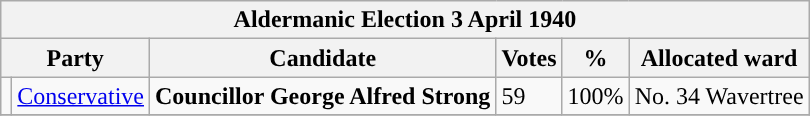<table class="wikitable">
<tr>
<th colspan="6"><strong>Aldermanic Election 3 April 1940</strong></th>
</tr>
<tr>
<th colspan="2">Party</th>
<th>Candidate</th>
<th>Votes</th>
<th>%</th>
<th>Allocated ward</th>
</tr>
<tr>
<td style="background-color:"></td>
<td><a href='#'>Conservative</a></td>
<td><strong>Councillor George Alfred Strong</strong></td>
<td>59</td>
<td>100%</td>
<td>No. 34 Wavertree</td>
</tr>
<tr>
</tr>
</table>
